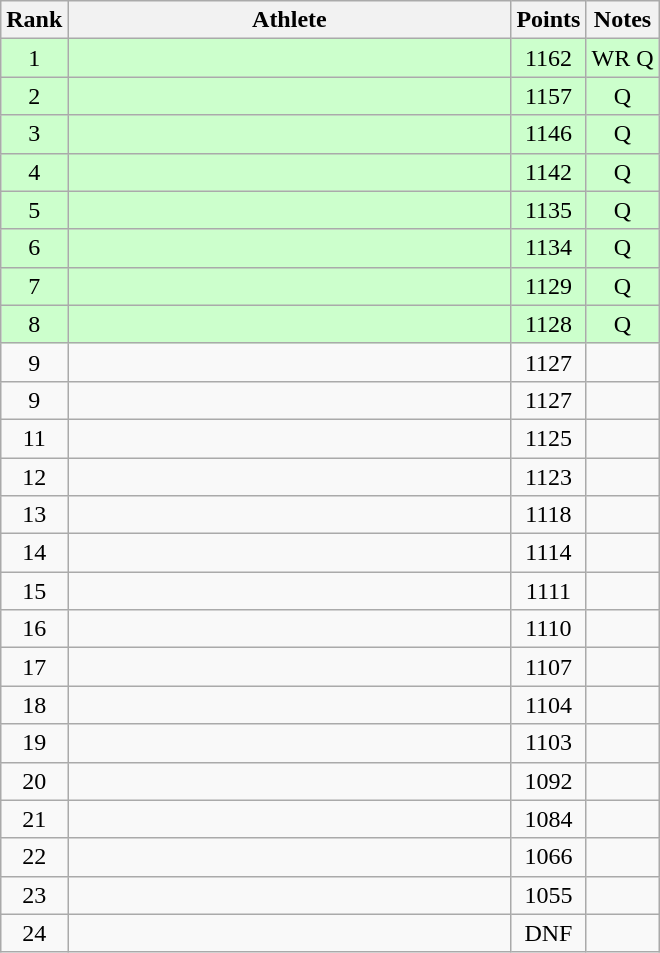<table class="wikitable" style="text-align:center">
<tr>
<th>Rank</th>
<th Style="width:18em">Athlete</th>
<th>Points</th>
<th>Notes</th>
</tr>
<tr style="background:#cfc">
<td>1</td>
<td style="text-align:left"></td>
<td>1162</td>
<td>WR Q</td>
</tr>
<tr style="background:#cfc">
<td>2</td>
<td style="text-align:left"></td>
<td>1157</td>
<td>Q</td>
</tr>
<tr style="background:#cfc">
<td>3</td>
<td style="text-align:left"></td>
<td>1146</td>
<td>Q</td>
</tr>
<tr style="background:#cfc">
<td>4</td>
<td style="text-align:left"></td>
<td>1142</td>
<td>Q</td>
</tr>
<tr style="background:#cfc">
<td>5</td>
<td style="text-align:left"></td>
<td>1135</td>
<td>Q</td>
</tr>
<tr style="background:#cfc">
<td>6</td>
<td style="text-align:left"></td>
<td>1134</td>
<td>Q</td>
</tr>
<tr style="background:#cfc">
<td>7</td>
<td style="text-align:left"></td>
<td>1129</td>
<td>Q</td>
</tr>
<tr style="background:#cfc">
<td>8</td>
<td style="text-align:left"></td>
<td>1128</td>
<td>Q</td>
</tr>
<tr>
<td>9</td>
<td style="text-align:left"></td>
<td>1127</td>
<td></td>
</tr>
<tr>
<td>9</td>
<td style="text-align:left"></td>
<td>1127</td>
<td></td>
</tr>
<tr>
<td>11</td>
<td style="text-align:left"></td>
<td>1125</td>
<td></td>
</tr>
<tr>
<td>12</td>
<td style="text-align:left"></td>
<td>1123</td>
<td></td>
</tr>
<tr>
<td>13</td>
<td style="text-align:left"></td>
<td>1118</td>
<td></td>
</tr>
<tr>
<td>14</td>
<td style="text-align:left"></td>
<td>1114</td>
<td></td>
</tr>
<tr>
<td>15</td>
<td style="text-align:left"></td>
<td>1111</td>
<td></td>
</tr>
<tr>
<td>16</td>
<td style="text-align:left"></td>
<td>1110</td>
<td></td>
</tr>
<tr>
<td>17</td>
<td style="text-align:left"></td>
<td>1107</td>
<td></td>
</tr>
<tr>
<td>18</td>
<td style="text-align:left"></td>
<td>1104</td>
<td></td>
</tr>
<tr>
<td>19</td>
<td style="text-align:left"></td>
<td>1103</td>
<td></td>
</tr>
<tr>
<td>20</td>
<td style="text-align:left"></td>
<td>1092</td>
<td></td>
</tr>
<tr>
<td>21</td>
<td style="text-align:left"></td>
<td>1084</td>
<td></td>
</tr>
<tr>
<td>22</td>
<td style="text-align:left"></td>
<td>1066</td>
<td></td>
</tr>
<tr>
<td>23</td>
<td style="text-align:left"></td>
<td>1055</td>
<td></td>
</tr>
<tr>
<td>24</td>
<td style="text-align:left"></td>
<td>DNF</td>
<td></td>
</tr>
</table>
